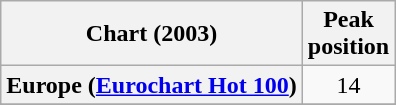<table class="wikitable sortable plainrowheaders" style="text-align:center">
<tr>
<th scope="col">Chart (2003)</th>
<th scope="col">Peak<br>position</th>
</tr>
<tr>
<th scope="row">Europe (<a href='#'>Eurochart Hot 100</a>)</th>
<td>14</td>
</tr>
<tr>
</tr>
<tr>
</tr>
<tr>
</tr>
</table>
